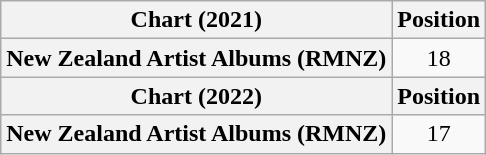<table class="wikitable sortable plainrowheaders">
<tr>
<th>Chart (2021)</th>
<th>Position</th>
</tr>
<tr>
<th scope="row">New Zealand Artist Albums (RMNZ)</th>
<td style="text-align:center;">18</td>
</tr>
<tr>
<th>Chart (2022)</th>
<th>Position</th>
</tr>
<tr>
<th scope="row">New Zealand Artist Albums (RMNZ)</th>
<td style="text-align:center;">17</td>
</tr>
</table>
